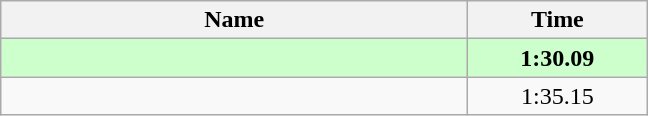<table class="wikitable" style="text-align:center;">
<tr>
<th style="width:19em">Name</th>
<th style="width:7em">Time</th>
</tr>
<tr bgcolor=ccffcc>
<td align=left><strong></strong></td>
<td><strong>1:30.09</strong></td>
</tr>
<tr>
<td align=left></td>
<td>1:35.15</td>
</tr>
</table>
